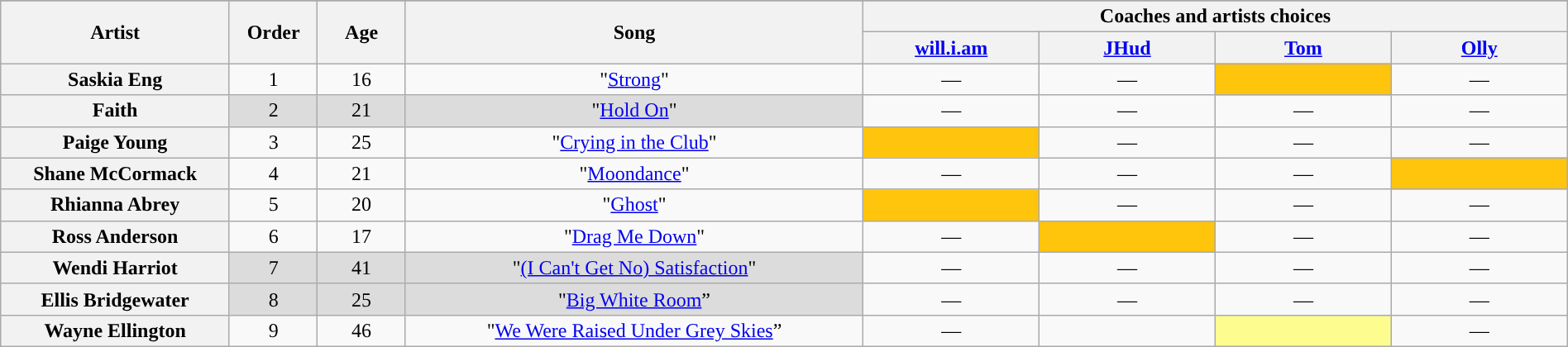<table class="wikitable" style="text-align:center; width:100%;">
<tr>
</tr>
<tr>
<th scope="col" rowspan="2" style="width:13%;">Artist</th>
<th scope="col" rowspan="2" style="width:05%;">Order</th>
<th scope="col" rowspan="2" style="width:05%;">Age</th>
<th scope="col" rowspan="2" style="width:26%;">Song</th>
<th colspan="4" style="width:40%;">Coaches and artists choices</th>
</tr>
<tr>
<th style="width:10%;"><a href='#'>will.i.am</a></th>
<th style="width:10%;"><a href='#'>JHud</a></th>
<th style="width:10%;"><a href='#'>Tom</a></th>
<th style="width:10%;"><a href='#'>Olly</a></th>
</tr>
<tr>
<th scope="row"><div> Saskia Eng </div></th>
<td>1</td>
<td>16</td>
<td>"<a href='#'>Strong</a>"</td>
<td>—</td>
<td>—</td>
<td style="background:#FFC40C;text-align:center;"><strong></strong></td>
<td>—</td>
</tr>
<tr>
<th scope="row"><div> Faith </div></th>
<td style="background:#DCDCDC; text-align:center;">2</td>
<td style="background:#DCDCDC; text-align:center;">21</td>
<td style="background:#DCDCDC; text-align:center;">"<a href='#'>Hold On</a>"</td>
<td>—</td>
<td>—</td>
<td>—</td>
<td>—</td>
</tr>
<tr>
<th scope="row"><div> Paige Young </div></th>
<td>3</td>
<td>25</td>
<td>"<a href='#'>Crying in the Club</a>"</td>
<td style="background:#FFC40C;text-align:center;"><strong></strong></td>
<td>—</td>
<td>—</td>
<td>—</td>
</tr>
<tr>
<th scope="row"><div> Shane McCormack </div></th>
<td>4</td>
<td>21</td>
<td>"<a href='#'>Moondance</a>"</td>
<td>—</td>
<td>—</td>
<td>—</td>
<td style="background:#FFC40C;text-align:center;"><strong></strong></td>
</tr>
<tr>
<th scope="row"><div> Rhianna Abrey </div></th>
<td>5</td>
<td>20</td>
<td>"<a href='#'>Ghost</a>"</td>
<td style="background:#FFC40C;text-align:center;"><strong></strong></td>
<td>—</td>
<td>—</td>
<td>—</td>
</tr>
<tr>
<th scope="row"><div> Ross Anderson </div></th>
<td>6</td>
<td>17</td>
<td>"<a href='#'>Drag Me Down</a>"</td>
<td>—</td>
<td style="background:#FFC40C;text-align:center;"><strong></strong></td>
<td>—</td>
<td>—</td>
</tr>
<tr>
<th scope="row"><div> Wendi Harriot </div></th>
<td style="background:#DCDCDC; text-align:center;">7</td>
<td style="background:#DCDCDC; text-align:center;">41</td>
<td style="background:#DCDCDC; text-align:center;">"<a href='#'>(I Can't Get No) Satisfaction</a>"</td>
<td>—</td>
<td>—</td>
<td>—</td>
<td>—</td>
</tr>
<tr>
<th scope="row"><div> Ellis Bridgewater </div></th>
<td style="background:#DCDCDC; text-align:center;">8</td>
<td style="background:#DCDCDC; text-align:center;">25</td>
<td style="background:#DCDCDC; text-align:center;">"<a href='#'>Big White Room</a>”</td>
<td>—</td>
<td>—</td>
<td>—</td>
<td>—</td>
</tr>
<tr>
<th scope="row"><div>  Wayne Ellington </div></th>
<td>9</td>
<td>46</td>
<td>"<a href='#'>We Were Raised Under Grey Skies</a>”</td>
<td>—</td>
<td><strong></strong></td>
<td style="background:#fdfc8f;"><strong></strong></td>
<td>—</td>
</tr>
</table>
